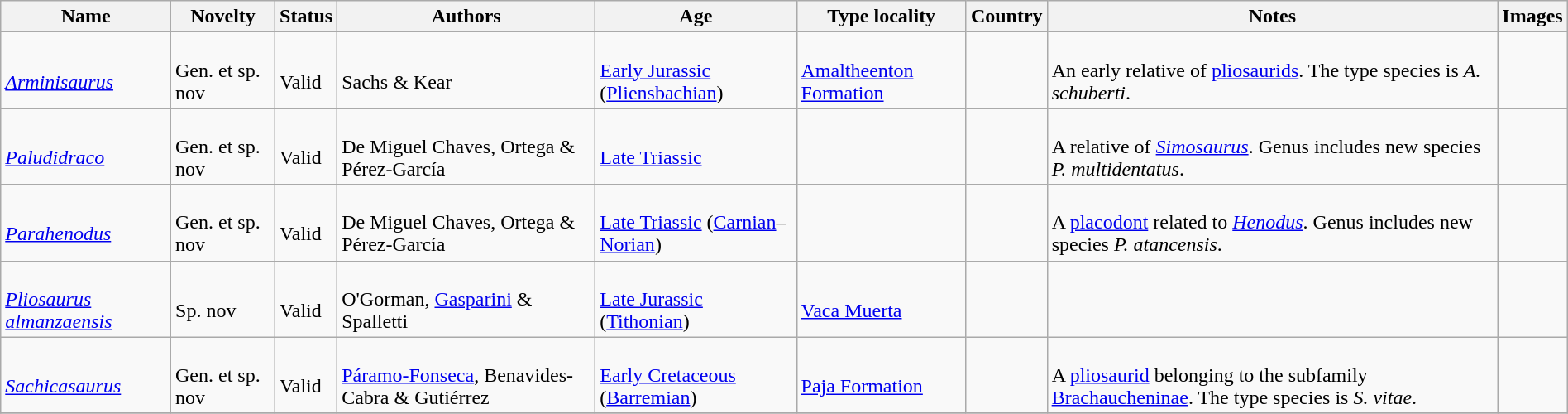<table class="wikitable sortable" align="center" width="100%">
<tr>
<th>Name</th>
<th>Novelty</th>
<th>Status</th>
<th>Authors</th>
<th>Age</th>
<th>Type locality</th>
<th>Country</th>
<th>Notes</th>
<th>Images</th>
</tr>
<tr>
<td><br><em><a href='#'>Arminisaurus</a></em></td>
<td><br>Gen. et sp. nov</td>
<td><br>Valid</td>
<td><br>Sachs & Kear</td>
<td><br><a href='#'>Early Jurassic</a> (<a href='#'>Pliensbachian</a>)</td>
<td><br><a href='#'>Amaltheenton Formation</a></td>
<td><br></td>
<td><br>An early relative of <a href='#'>pliosaurids</a>. The type species is <em>A. schuberti</em>.</td>
<td></td>
</tr>
<tr>
<td><br><em><a href='#'>Paludidraco</a></em></td>
<td><br>Gen. et sp. nov</td>
<td><br>Valid</td>
<td><br>De Miguel Chaves, Ortega & Pérez-García</td>
<td><br><a href='#'>Late Triassic</a></td>
<td></td>
<td><br></td>
<td><br>A relative of <em><a href='#'>Simosaurus</a></em>. Genus includes new species <em>P. multidentatus</em>.</td>
<td></td>
</tr>
<tr>
<td><br><em><a href='#'>Parahenodus</a></em></td>
<td><br>Gen. et sp. nov</td>
<td><br>Valid</td>
<td><br>De Miguel Chaves, Ortega & Pérez-García</td>
<td><br><a href='#'>Late Triassic</a> (<a href='#'>Carnian</a>–<a href='#'>Norian</a>)</td>
<td></td>
<td><br></td>
<td><br>A <a href='#'>placodont</a> related to <em><a href='#'>Henodus</a></em>. Genus includes new species <em>P. atancensis</em>.</td>
<td></td>
</tr>
<tr>
<td><br><em><a href='#'>Pliosaurus almanzaensis</a></em> </td>
<td><br>Sp. nov</td>
<td><br>Valid</td>
<td><br>O'Gorman, <a href='#'>Gasparini</a> & Spalletti</td>
<td><br><a href='#'>Late Jurassic</a> (<a href='#'>Tithonian</a>)</td>
<td><br><a href='#'>Vaca Muerta</a></td>
<td><br></td>
<td></td>
<td></td>
</tr>
<tr>
<td><br><em><a href='#'>Sachicasaurus</a></em></td>
<td><br>Gen. et sp. nov</td>
<td><br>Valid</td>
<td><br><a href='#'>Páramo-Fonseca</a>, Benavides-Cabra & Gutiérrez</td>
<td><br><a href='#'>Early Cretaceous</a> (<a href='#'>Barremian</a>)</td>
<td><br><a href='#'>Paja Formation</a></td>
<td><br></td>
<td><br>A <a href='#'>pliosaurid</a> belonging to the subfamily <a href='#'>Brachaucheninae</a>. The type species is <em>S. vitae</em>.</td>
<td></td>
</tr>
<tr>
</tr>
</table>
